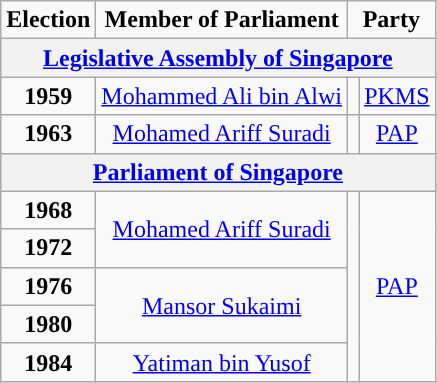<table class="wikitable" align="center" style="text-align:center">
<tr>
<td><strong>Election </strong></td>
<td><strong>Member of Parliament</strong></td>
<td colspan="2"><strong>Party</strong></td>
</tr>
<tr>
<th colspan="4"><a href='#'>Legislative Assembly of Singapore</a></th>
</tr>
<tr>
<td><strong>1959</strong></td>
<td><a href='#'>Mohammed Ali bin Alwi</a></td>
<td></td>
<td><a href='#'>PKMS</a></td>
</tr>
<tr>
<td><strong>1963</strong></td>
<td><a href='#'>Mohamed Ariff Suradi</a></td>
<td></td>
<td><a href='#'>PAP</a></td>
</tr>
<tr>
<th colspan="4"><a href='#'>Parliament of Singapore</a></th>
</tr>
<tr>
<td><strong>1968</strong></td>
<td rowspan="2"><a href='#'>Mohamed Ariff Suradi</a></td>
<td rowspan="5"></td>
<td rowspan="5"><a href='#'>PAP</a></td>
</tr>
<tr>
<td><strong>1972</strong></td>
</tr>
<tr>
<td><strong>1976</strong></td>
<td rowspan="2"><a href='#'>Mansor Sukaimi</a></td>
</tr>
<tr>
<td><strong>1980</strong></td>
</tr>
<tr>
<td><strong>1984</strong></td>
<td><a href='#'>Yatiman bin Yusof</a></td>
</tr>
</table>
